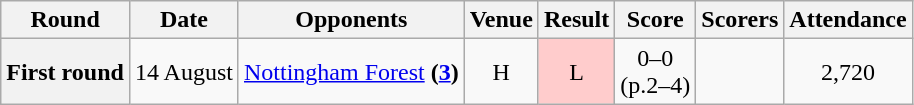<table class="wikitable" style="text-align:center">
<tr>
<th>Round</th>
<th>Date</th>
<th>Opponents</th>
<th>Venue</th>
<th>Result</th>
<th>Score</th>
<th>Scorers</th>
<th>Attendance</th>
</tr>
<tr>
<th>First round</th>
<td>14 August</td>
<td><a href='#'>Nottingham Forest</a> <strong>(<a href='#'>3</a>)</strong></td>
<td>H</td>
<td style="background-color:#FFCCCC">L</td>
<td>0–0<br>(p.2–4)</td>
<td align="left"></td>
<td>2,720</td>
</tr>
</table>
